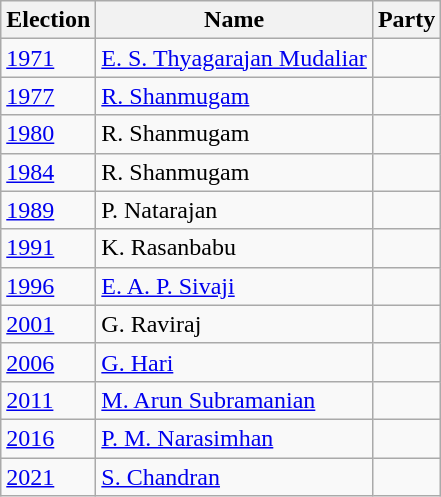<table class="wikitable sortable">
<tr>
<th>Election</th>
<th>Name</th>
<th colspan="2">Party</th>
</tr>
<tr>
<td><a href='#'>1971</a></td>
<td><a href='#'>E. S. Thyagarajan Mudaliar</a></td>
<td></td>
</tr>
<tr>
<td><a href='#'>1977</a></td>
<td><a href='#'>R. Shanmugam</a></td>
<td></td>
</tr>
<tr>
<td><a href='#'>1980</a></td>
<td>R. Shanmugam</td>
<td></td>
</tr>
<tr>
<td><a href='#'>1984</a></td>
<td>R. Shanmugam</td>
<td></td>
</tr>
<tr>
<td><a href='#'>1989</a></td>
<td>P. Natarajan</td>
<td></td>
</tr>
<tr>
<td><a href='#'>1991</a></td>
<td>K. Rasanbabu</td>
<td></td>
</tr>
<tr>
<td><a href='#'>1996</a></td>
<td><a href='#'>E. A. P. Sivaji</a></td>
<td></td>
</tr>
<tr>
<td><a href='#'>2001</a></td>
<td>G. Raviraj</td>
<td></td>
</tr>
<tr>
<td><a href='#'>2006</a></td>
<td><a href='#'>G. Hari</a></td>
<td></td>
</tr>
<tr>
<td><a href='#'>2011</a></td>
<td><a href='#'>M. Arun Subramanian</a></td>
<td></td>
</tr>
<tr>
<td><a href='#'>2016</a></td>
<td><a href='#'>P. M. Narasimhan</a></td>
<td></td>
</tr>
<tr>
<td><a href='#'>2021</a></td>
<td><a href='#'>S. Chandran</a></td>
<td></td>
</tr>
</table>
